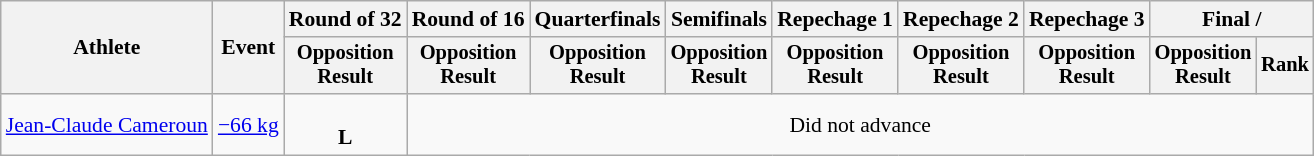<table class="wikitable" style="font-size:90%">
<tr>
<th rowspan="2">Athlete</th>
<th rowspan="2">Event</th>
<th>Round of 32</th>
<th>Round of 16</th>
<th>Quarterfinals</th>
<th>Semifinals</th>
<th>Repechage 1</th>
<th>Repechage 2</th>
<th>Repechage 3</th>
<th colspan=2>Final / </th>
</tr>
<tr style="font-size:95%">
<th>Opposition<br>Result</th>
<th>Opposition<br>Result</th>
<th>Opposition<br>Result</th>
<th>Opposition<br>Result</th>
<th>Opposition<br>Result</th>
<th>Opposition<br>Result</th>
<th>Opposition<br>Result</th>
<th>Opposition<br>Result</th>
<th>Rank</th>
</tr>
<tr align=center>
<td align=left><a href='#'>Jean-Claude Cameroun</a></td>
<td align=left><a href='#'>−66 kg</a></td>
<td><br><strong>L</strong></td>
<td colspan=9>Did not advance</td>
</tr>
</table>
